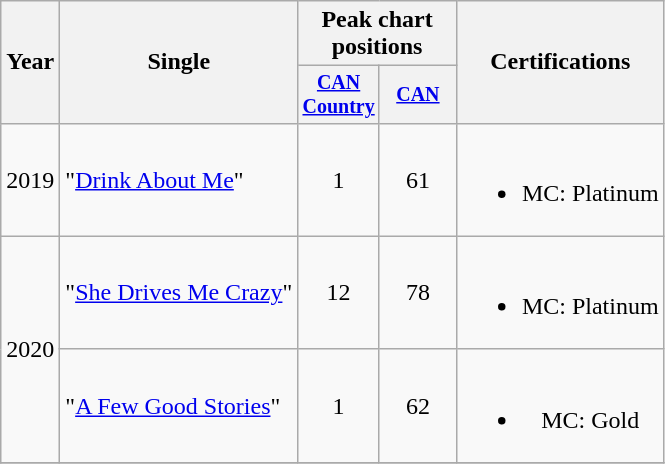<table class="wikitable" style="text-align:center;">
<tr>
<th rowspan="2">Year</th>
<th rowspan="2">Single</th>
<th colspan="2">Peak chart<br>positions</th>
<th rowspan="2">Certifications</th>
</tr>
<tr style="font-size:smaller;">
<th width="45"><a href='#'>CAN Country</a><br></th>
<th width="45"><a href='#'>CAN</a><br></th>
</tr>
<tr>
<td>2019</td>
<td align="left">"<a href='#'>Drink About Me</a>"</td>
<td>1</td>
<td>61</td>
<td><br><ul><li>MC: Platinum</li></ul></td>
</tr>
<tr>
<td rowspan="2">2020</td>
<td align="left">"<a href='#'>She Drives Me Crazy</a>"</td>
<td>12</td>
<td>78</td>
<td><br><ul><li>MC: Platinum</li></ul></td>
</tr>
<tr>
<td align="left">"<a href='#'>A Few Good Stories</a>"</td>
<td>1</td>
<td>62</td>
<td><br><ul><li>MC: Gold</li></ul></td>
</tr>
<tr>
</tr>
</table>
